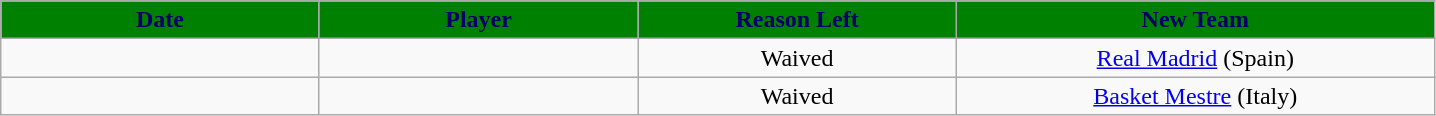<table class="wikitable sortable sortable">
<tr>
<th style="background:#008000; color:#000066" width="10%">Date</th>
<th style="background:#008000; color:#000066" width="10%">Player</th>
<th style="background:#008000; color:#000066" width="10%">Reason Left</th>
<th style="background:#008000; color:#000066" width="15%">New Team</th>
</tr>
<tr style="text-align: center">
<td></td>
<td></td>
<td>Waived</td>
<td><a href='#'>Real Madrid</a> (Spain)</td>
</tr>
<tr style="text-align: center">
<td></td>
<td></td>
<td>Waived</td>
<td><a href='#'>Basket Mestre</a> (Italy)</td>
</tr>
</table>
